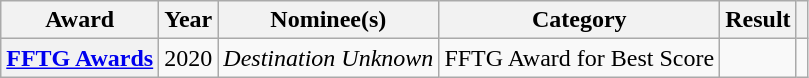<table class="wikitable sortable plainrowheaders">
<tr>
<th scope="col">Award</th>
<th scope="col">Year</th>
<th scope="col">Nominee(s)</th>
<th scope="col">Category</th>
<th scope="col">Result</th>
<th scope="col" class="unsortable"></th>
</tr>
<tr>
<th scope="row" rowspan=7><a href='#'>FFTG Awards</a></th>
<td rowspan=3>2020</td>
<td><em>Destination Unknown</em></td>
<td>FFTG Award for Best Score</td>
<td></td>
<td rowspan=7></td>
</tr>
</table>
